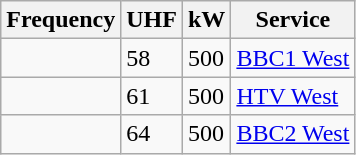<table class="wikitable sortable">
<tr>
<th>Frequency</th>
<th>UHF</th>
<th>kW</th>
<th>Service</th>
</tr>
<tr>
<td></td>
<td>58</td>
<td>500</td>
<td><a href='#'>BBC1 West</a></td>
</tr>
<tr>
<td></td>
<td>61</td>
<td>500</td>
<td><a href='#'>HTV West</a></td>
</tr>
<tr>
<td></td>
<td>64</td>
<td>500</td>
<td><a href='#'>BBC2 West</a></td>
</tr>
</table>
